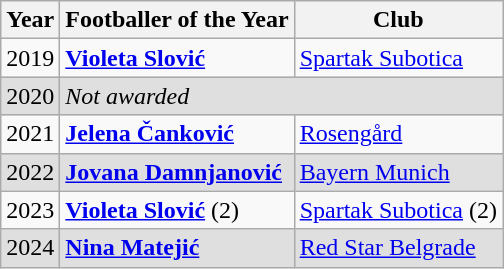<table class="wikitable">
<tr>
<th><strong>Year</strong></th>
<th><strong>Footballer of the Year</strong></th>
<th><strong>Club</strong></th>
</tr>
<tr>
<td>2019</td>
<td><strong><a href='#'>Violeta Slović</a></strong></td>
<td> <a href='#'>Spartak Subotica</a></td>
</tr>
<tr bgcolor=#DFDFDF>
<td>2020</td>
<td colspan=2><em>Not awarded</em></td>
</tr>
<tr>
<td>2021</td>
<td><strong><a href='#'>Jelena Čanković</a></strong></td>
<td> <a href='#'>Rosengård</a></td>
</tr>
<tr bgcolor=#DFDFDF>
<td>2022</td>
<td><strong><a href='#'>Jovana Damnjanović</a></strong></td>
<td> <a href='#'>Bayern Munich</a></td>
</tr>
<tr>
<td>2023</td>
<td><strong><a href='#'>Violeta Slović</a></strong> (2)</td>
<td> <a href='#'>Spartak Subotica</a> (2)</td>
</tr>
<tr bgcolor=#DFDFDF>
<td>2024</td>
<td><strong><a href='#'>Nina Matejić</a></strong></td>
<td> <a href='#'>Red Star Belgrade</a></td>
</tr>
</table>
